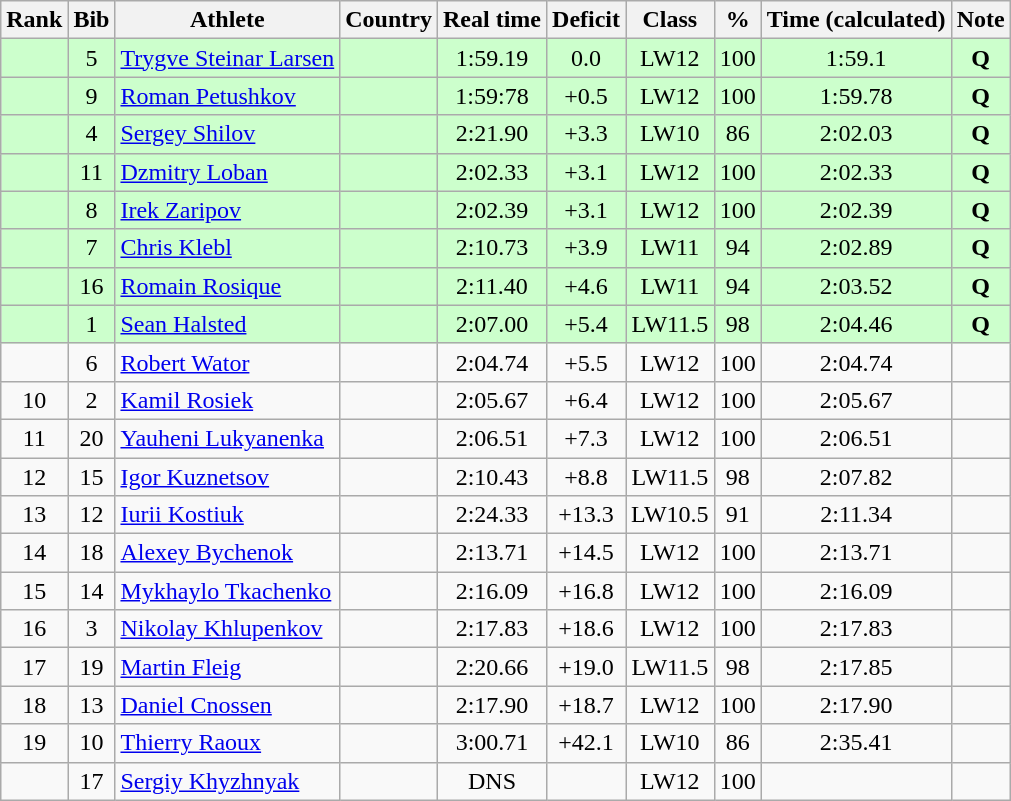<table class="wikitable sortable" style="text-align:center">
<tr>
<th>Rank</th>
<th>Bib</th>
<th>Athlete</th>
<th>Country</th>
<th>Real time</th>
<th>Deficit</th>
<th>Class</th>
<th>%</th>
<th>Time (calculated)</th>
<th>Note</th>
</tr>
<tr bgcolor=ccffcc>
<td></td>
<td>5</td>
<td align=left><a href='#'>Trygve Steinar Larsen</a></td>
<td align=left></td>
<td>1:59.19</td>
<td>0.0</td>
<td>LW12</td>
<td>100</td>
<td>1:59.1</td>
<td><strong>Q</strong></td>
</tr>
<tr bgcolor=ccffcc>
<td></td>
<td>9</td>
<td align=left><a href='#'>Roman Petushkov</a></td>
<td align=left></td>
<td>1:59:78</td>
<td>+0.5</td>
<td>LW12</td>
<td>100</td>
<td>1:59.78</td>
<td><strong>Q</strong></td>
</tr>
<tr bgcolor=ccffcc>
<td></td>
<td>4</td>
<td align=left><a href='#'>Sergey Shilov</a></td>
<td align=left></td>
<td>2:21.90</td>
<td>+3.3</td>
<td>LW10</td>
<td>86</td>
<td>2:02.03</td>
<td><strong>Q</strong></td>
</tr>
<tr bgcolor=ccffcc>
<td></td>
<td>11</td>
<td align=left><a href='#'>Dzmitry Loban</a></td>
<td align=left></td>
<td>2:02.33</td>
<td>+3.1</td>
<td>LW12</td>
<td>100</td>
<td>2:02.33</td>
<td><strong>Q</strong></td>
</tr>
<tr bgcolor=ccffcc>
<td></td>
<td>8</td>
<td align=left><a href='#'>Irek Zaripov</a></td>
<td align=left></td>
<td>2:02.39</td>
<td>+3.1</td>
<td>LW12</td>
<td>100</td>
<td>2:02.39</td>
<td><strong>Q</strong></td>
</tr>
<tr bgcolor=ccffcc>
<td></td>
<td>7</td>
<td align=left><a href='#'>Chris Klebl</a></td>
<td align=left></td>
<td>2:10.73</td>
<td>+3.9</td>
<td>LW11</td>
<td>94</td>
<td>2:02.89</td>
<td><strong>Q</strong></td>
</tr>
<tr bgcolor=ccffcc>
<td></td>
<td>16</td>
<td align=left><a href='#'>Romain Rosique</a></td>
<td align=left></td>
<td>2:11.40</td>
<td>+4.6</td>
<td>LW11</td>
<td>94</td>
<td>2:03.52</td>
<td><strong>Q</strong></td>
</tr>
<tr bgcolor=ccffcc>
<td></td>
<td>1</td>
<td align=left><a href='#'>Sean Halsted</a></td>
<td align=left></td>
<td>2:07.00</td>
<td>+5.4</td>
<td>LW11.5</td>
<td>98</td>
<td>2:04.46</td>
<td><strong>Q</strong></td>
</tr>
<tr>
<td></td>
<td>6</td>
<td align=left><a href='#'>Robert Wator</a></td>
<td align=left></td>
<td>2:04.74</td>
<td>+5.5</td>
<td>LW12</td>
<td>100</td>
<td>2:04.74</td>
<td></td>
</tr>
<tr>
<td>10</td>
<td>2</td>
<td align=left><a href='#'>Kamil Rosiek</a></td>
<td align=left></td>
<td>2:05.67</td>
<td>+6.4</td>
<td>LW12</td>
<td>100</td>
<td>2:05.67</td>
<td></td>
</tr>
<tr>
<td>11</td>
<td>20</td>
<td align=left><a href='#'>Yauheni Lukyanenka</a></td>
<td align=left></td>
<td>2:06.51</td>
<td>+7.3</td>
<td>LW12</td>
<td>100</td>
<td>2:06.51</td>
<td></td>
</tr>
<tr>
<td>12</td>
<td>15</td>
<td align=left><a href='#'>Igor Kuznetsov</a></td>
<td align=left></td>
<td>2:10.43</td>
<td>+8.8</td>
<td>LW11.5</td>
<td>98</td>
<td>2:07.82</td>
<td></td>
</tr>
<tr>
<td>13</td>
<td>12</td>
<td align=left><a href='#'>Iurii Kostiuk</a></td>
<td align=left></td>
<td>2:24.33</td>
<td>+13.3</td>
<td>LW10.5</td>
<td>91</td>
<td>2:11.34</td>
<td></td>
</tr>
<tr>
<td>14</td>
<td>18</td>
<td align=left><a href='#'>Alexey Bychenok</a></td>
<td align=left></td>
<td>2:13.71</td>
<td>+14.5</td>
<td>LW12</td>
<td>100</td>
<td>2:13.71</td>
<td></td>
</tr>
<tr>
<td>15</td>
<td>14</td>
<td align=left><a href='#'>Mykhaylo Tkachenko</a></td>
<td align=left></td>
<td>2:16.09</td>
<td>+16.8</td>
<td>LW12</td>
<td>100</td>
<td>2:16.09</td>
<td></td>
</tr>
<tr>
<td>16</td>
<td>3</td>
<td align=left><a href='#'>Nikolay Khlupenkov</a></td>
<td align=left></td>
<td>2:17.83</td>
<td>+18.6</td>
<td>LW12</td>
<td>100</td>
<td>2:17.83</td>
<td></td>
</tr>
<tr>
<td>17</td>
<td>19</td>
<td align=left><a href='#'>Martin Fleig</a></td>
<td align=left></td>
<td>2:20.66</td>
<td>+19.0</td>
<td>LW11.5</td>
<td>98</td>
<td>2:17.85</td>
<td></td>
</tr>
<tr>
<td>18</td>
<td>13</td>
<td align=left><a href='#'>Daniel Cnossen</a></td>
<td align=left></td>
<td>2:17.90</td>
<td>+18.7</td>
<td>LW12</td>
<td>100</td>
<td>2:17.90</td>
<td></td>
</tr>
<tr>
<td>19</td>
<td>10</td>
<td align=left><a href='#'>Thierry Raoux</a></td>
<td align=left></td>
<td>3:00.71</td>
<td>+42.1</td>
<td>LW10</td>
<td>86</td>
<td>2:35.41</td>
<td></td>
</tr>
<tr>
<td></td>
<td>17</td>
<td align=left><a href='#'>Sergiy Khyzhnyak</a></td>
<td align=left></td>
<td>DNS</td>
<td></td>
<td>LW12</td>
<td>100</td>
<td></td>
<td></td>
</tr>
</table>
